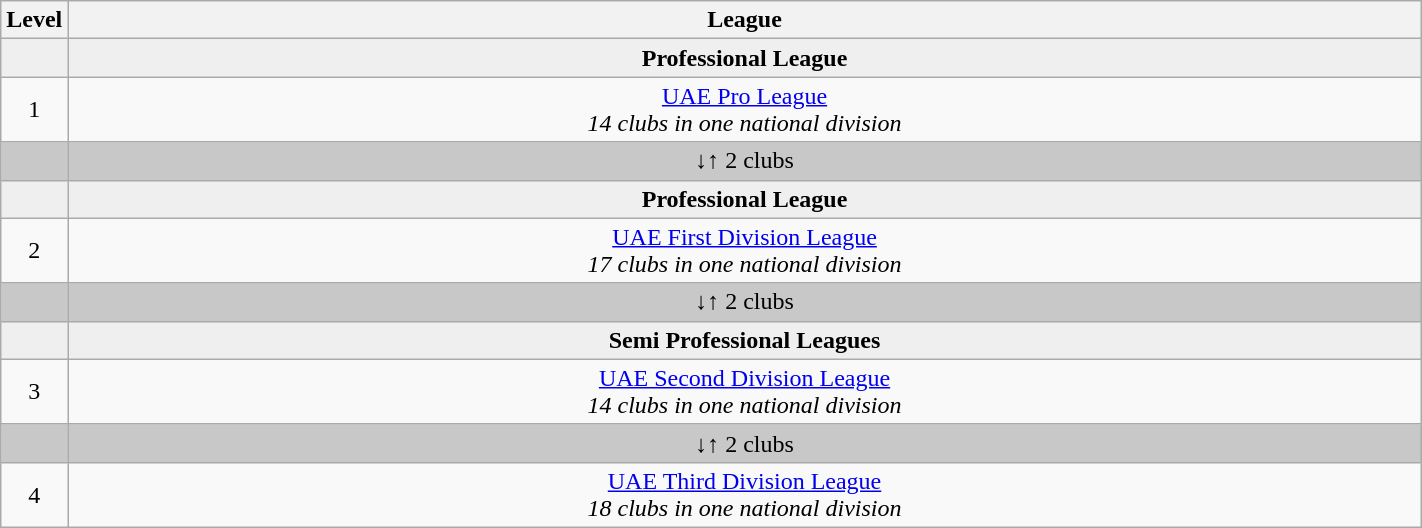<table class="wikitable" style="text-align: center;" width="75%">
<tr>
<th>Level</th>
<th>League</th>
</tr>
<tr style="background:#efefef;">
<td width="4.6%" align="center"></td>
<td colspan="18" width="95.4%" style="text-align:center;"><strong>Professional League</strong></td>
</tr>
<tr>
<td>1</td>
<td><a href='#'>UAE Pro League</a> <br><em>14 clubs in one national division</em><br></td>
</tr>
<tr style="background:#c8c8c8">
<td style="width:4%;"></td>
<td colspan="9" style="width:96%;">↓↑ 2 clubs</td>
</tr>
<tr style="background:#efefef;">
<td width="4.6%" align="center"></td>
<td colspan="18" width="95.4%" style="text-align:center;"><strong>Professional League</strong></td>
</tr>
<tr>
<td>2</td>
<td><a href='#'>UAE First Division League</a> <br><em>17 clubs in one national division</em><br></td>
</tr>
<tr style="background:#c8c8c8">
<td style="width:4%;"></td>
<td colspan="9" style="width:96%;">↓↑ 2 clubs</td>
</tr>
<tr style="background:#efefef;">
<td width="4.6%" align="center"></td>
<td colspan="18" width="95.4%" style="text-align:center;"><strong>Semi Professional Leagues</strong></td>
</tr>
<tr>
<td>3</td>
<td><a href='#'>UAE Second Division League</a> <br><em>14 clubs in one national division</em><br></td>
</tr>
<tr style="background:#c8c8c8">
<td style="width:4%;"></td>
<td colspan="9" style="width:96%;">↓↑ 2 clubs</td>
</tr>
<tr>
<td>4</td>
<td><a href='#'>UAE Third Division League</a> <br><em>18 clubs in one national division</em><br></td>
</tr>
</table>
